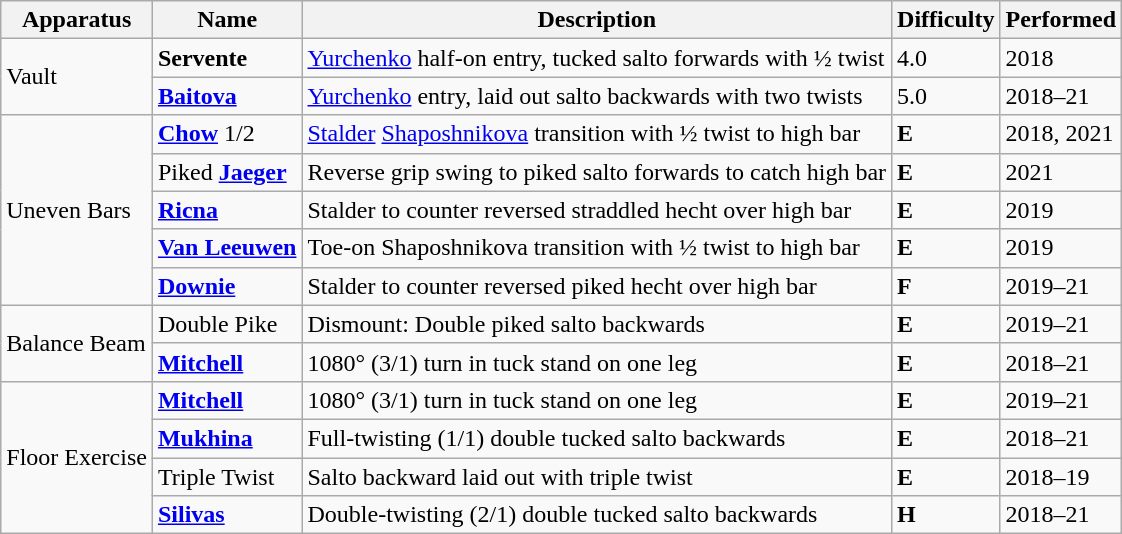<table class="wikitable">
<tr>
<th>Apparatus</th>
<th>Name</th>
<th>Description</th>
<th>Difficulty</th>
<th>Performed</th>
</tr>
<tr>
<td rowspan="2">Vault</td>
<td><strong>Servente</strong></td>
<td><a href='#'>Yurchenko</a> half-on entry, tucked salto forwards with ½ twist</td>
<td>4.0</td>
<td>2018</td>
</tr>
<tr>
<td><a href='#'><strong>Baitova</strong></a></td>
<td><a href='#'>Yurchenko</a> entry, laid out salto backwards with two twists</td>
<td>5.0</td>
<td>2018–21</td>
</tr>
<tr>
<td rowspan="5">Uneven Bars</td>
<td><a href='#'><strong>Chow</strong></a> 1/2</td>
<td><a href='#'>Stalder</a> <a href='#'>Shaposhnikova</a> transition with ½ twist to high bar</td>
<td><strong>E</strong></td>
<td>2018, 2021</td>
</tr>
<tr>
<td>Piked <a href='#'><strong>Jaeger</strong></a></td>
<td>Reverse grip swing to piked salto forwards to catch high bar</td>
<td><strong>E</strong></td>
<td>2021</td>
</tr>
<tr>
<td><a href='#'><strong>Ricna</strong></a></td>
<td>Stalder to counter reversed straddled hecht over high bar</td>
<td><strong>E</strong></td>
<td>2019</td>
</tr>
<tr>
<td><a href='#'><strong>Van Leeuwen</strong></a></td>
<td>Toe-on Shaposhnikova transition with ½ twist to high bar</td>
<td><strong>E</strong></td>
<td>2019</td>
</tr>
<tr>
<td><a href='#'><strong>Downie</strong></a></td>
<td>Stalder to counter reversed piked hecht over high bar</td>
<td><strong>F</strong></td>
<td>2019–21</td>
</tr>
<tr>
<td rowspan="2">Balance Beam</td>
<td>Double Pike</td>
<td>Dismount: Double piked salto backwards</td>
<td><strong>E</strong></td>
<td>2019–21</td>
</tr>
<tr>
<td><a href='#'><strong>Mitchell</strong></a></td>
<td>1080° (3/1) turn in tuck stand on one leg</td>
<td><strong>E</strong></td>
<td>2018–21</td>
</tr>
<tr>
<td rowspan="4">Floor Exercise</td>
<td><a href='#'><strong>Mitchell</strong></a></td>
<td>1080° (3/1) turn in tuck stand on one leg</td>
<td><strong>E</strong></td>
<td>2019–21</td>
</tr>
<tr>
<td><a href='#'><strong>Mukhina</strong></a></td>
<td>Full-twisting (1/1) double tucked salto backwards</td>
<td><strong>E</strong></td>
<td>2018–21</td>
</tr>
<tr>
<td>Triple Twist</td>
<td>Salto backward laid out with triple twist</td>
<td><strong>E</strong></td>
<td>2018–19</td>
</tr>
<tr>
<td><a href='#'><strong>Silivas</strong></a></td>
<td>Double-twisting (2/1) double tucked salto backwards</td>
<td><strong>H</strong></td>
<td>2018–21</td>
</tr>
</table>
